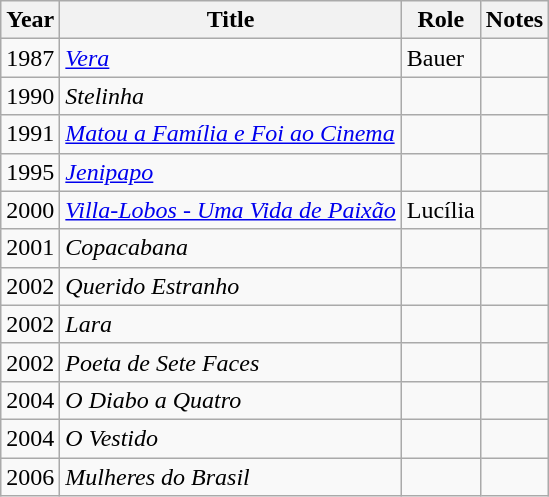<table class="wikitable plainrowheaders">
<tr>
<th>Year</th>
<th>Title</th>
<th>Role</th>
<th>Notes</th>
</tr>
<tr>
<td>1987</td>
<td><em><a href='#'>Vera</a></em></td>
<td>Bauer</td>
<td></td>
</tr>
<tr>
<td>1990</td>
<td><em>Stelinha</em></td>
<td></td>
<td></td>
</tr>
<tr>
<td>1991</td>
<td><em><a href='#'>Matou a Família e Foi ao Cinema</a></em></td>
<td></td>
<td></td>
</tr>
<tr>
<td>1995</td>
<td><em><a href='#'>Jenipapo</a></em></td>
<td></td>
<td></td>
</tr>
<tr>
<td>2000</td>
<td><em><a href='#'>Villa-Lobos - Uma Vida de Paixão</a></em></td>
<td>Lucília</td>
<td></td>
</tr>
<tr>
<td>2001</td>
<td><em>Copacabana</em></td>
<td></td>
<td></td>
</tr>
<tr>
<td>2002</td>
<td><em>Querido Estranho</em></td>
<td></td>
<td></td>
</tr>
<tr>
<td>2002</td>
<td><em>Lara</em></td>
<td></td>
<td></td>
</tr>
<tr>
<td>2002</td>
<td><em>Poeta de Sete Faces</em></td>
<td></td>
<td></td>
</tr>
<tr>
<td>2004</td>
<td><em>O Diabo a Quatro</em></td>
<td></td>
<td></td>
</tr>
<tr>
<td>2004</td>
<td><em>O Vestido</em></td>
<td></td>
<td></td>
</tr>
<tr>
<td>2006</td>
<td><em>Mulheres do Brasil</em></td>
<td></td>
<td></td>
</tr>
</table>
